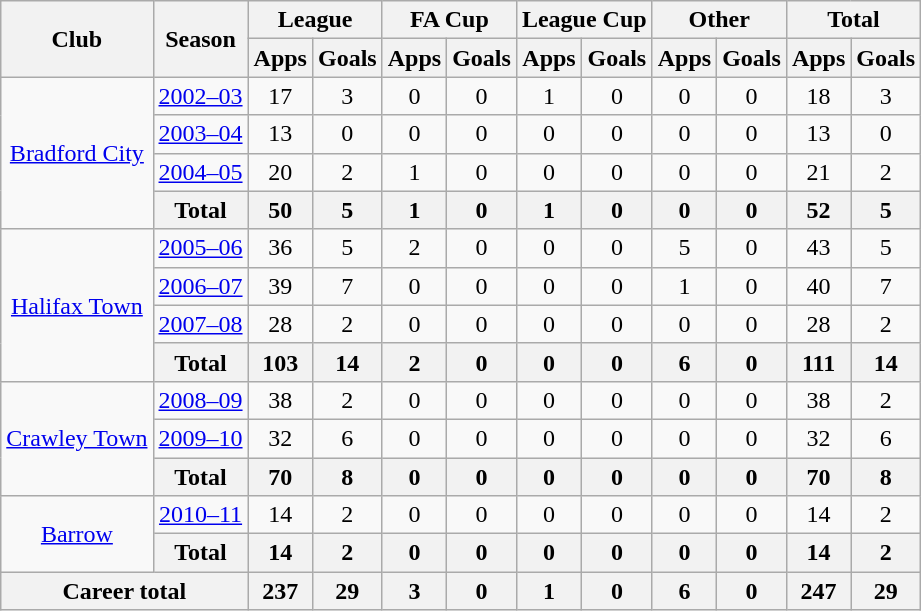<table class="wikitable" style="text-align:center">
<tr>
<th rowspan="2">Club</th>
<th rowspan="2">Season</th>
<th colspan="2">League</th>
<th colspan="2">FA Cup</th>
<th colspan="2">League Cup</th>
<th colspan="2">Other</th>
<th colspan="2">Total</th>
</tr>
<tr>
<th>Apps</th>
<th>Goals</th>
<th>Apps</th>
<th>Goals</th>
<th>Apps</th>
<th>Goals</th>
<th>Apps</th>
<th>Goals</th>
<th>Apps</th>
<th>Goals</th>
</tr>
<tr>
<td rowspan="4" valign="center"><a href='#'>Bradford City</a></td>
<td><a href='#'>2002–03</a></td>
<td>17</td>
<td>3</td>
<td>0</td>
<td>0</td>
<td>1</td>
<td>0</td>
<td>0</td>
<td>0</td>
<td>18</td>
<td>3</td>
</tr>
<tr>
<td><a href='#'>2003–04</a></td>
<td>13</td>
<td>0</td>
<td>0</td>
<td>0</td>
<td>0</td>
<td>0</td>
<td>0</td>
<td>0</td>
<td>13</td>
<td>0</td>
</tr>
<tr>
<td><a href='#'>2004–05</a></td>
<td>20</td>
<td>2</td>
<td>1</td>
<td>0</td>
<td>0</td>
<td>0</td>
<td>0</td>
<td>0</td>
<td>21</td>
<td>2</td>
</tr>
<tr>
<th>Total</th>
<th>50</th>
<th>5</th>
<th>1</th>
<th>0</th>
<th>1</th>
<th>0</th>
<th>0</th>
<th>0</th>
<th>52</th>
<th>5</th>
</tr>
<tr>
<td rowspan="4" valign="center"><a href='#'>Halifax Town</a></td>
<td><a href='#'>2005–06</a></td>
<td>36</td>
<td>5</td>
<td>2</td>
<td>0</td>
<td>0</td>
<td>0</td>
<td>5</td>
<td>0</td>
<td>43</td>
<td>5</td>
</tr>
<tr>
<td><a href='#'>2006–07</a></td>
<td>39</td>
<td>7</td>
<td>0</td>
<td>0</td>
<td>0</td>
<td>0</td>
<td>1</td>
<td>0</td>
<td>40</td>
<td>7</td>
</tr>
<tr>
<td><a href='#'>2007–08</a></td>
<td>28</td>
<td>2</td>
<td>0</td>
<td>0</td>
<td>0</td>
<td>0</td>
<td>0</td>
<td>0</td>
<td>28</td>
<td>2</td>
</tr>
<tr>
<th>Total</th>
<th>103</th>
<th>14</th>
<th>2</th>
<th>0</th>
<th>0</th>
<th>0</th>
<th>6</th>
<th>0</th>
<th>111</th>
<th>14</th>
</tr>
<tr>
<td rowspan="3" valign="center"><a href='#'>Crawley Town</a></td>
<td><a href='#'>2008–09</a></td>
<td>38</td>
<td>2</td>
<td>0</td>
<td>0</td>
<td>0</td>
<td>0</td>
<td>0</td>
<td>0</td>
<td>38</td>
<td>2</td>
</tr>
<tr>
<td><a href='#'>2009–10</a></td>
<td>32</td>
<td>6</td>
<td>0</td>
<td>0</td>
<td>0</td>
<td>0</td>
<td>0</td>
<td>0</td>
<td>32</td>
<td>6</td>
</tr>
<tr>
<th>Total</th>
<th>70</th>
<th>8</th>
<th>0</th>
<th>0</th>
<th>0</th>
<th>0</th>
<th>0</th>
<th>0</th>
<th>70</th>
<th>8</th>
</tr>
<tr>
<td rowspan="2" valign="center"><a href='#'>Barrow</a></td>
<td><a href='#'>2010–11</a></td>
<td>14</td>
<td>2</td>
<td>0</td>
<td>0</td>
<td>0</td>
<td>0</td>
<td>0</td>
<td>0</td>
<td>14</td>
<td>2</td>
</tr>
<tr>
<th>Total</th>
<th>14</th>
<th>2</th>
<th>0</th>
<th>0</th>
<th>0</th>
<th>0</th>
<th>0</th>
<th>0</th>
<th>14</th>
<th>2</th>
</tr>
<tr>
<th colspan="2">Career total</th>
<th>237</th>
<th>29</th>
<th>3</th>
<th>0</th>
<th>1</th>
<th>0</th>
<th>6</th>
<th>0</th>
<th>247</th>
<th>29</th>
</tr>
</table>
